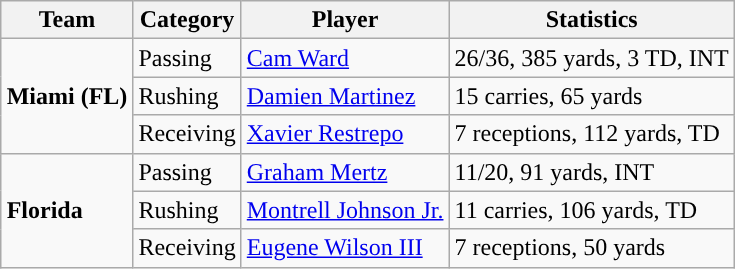<table class="wikitable" style="float: right;">
<tr>
<th>Team</th>
<th>Category</th>
<th>Player</th>
<th>Statistics</th>
</tr>
<tr>
<td rowspan=3><strong>Miami (FL)</strong></td>
<td>Passing</td>
<td><a href='#'>Cam Ward</a></td>
<td>26/36, 385 yards, 3 TD, INT</td>
</tr>
<tr>
<td>Rushing</td>
<td><a href='#'>Damien Martinez</a></td>
<td>15 carries, 65 yards</td>
</tr>
<tr>
<td>Receiving</td>
<td><a href='#'>Xavier Restrepo</a></td>
<td>7 receptions, 112 yards, TD</td>
</tr>
<tr>
<td rowspan=3><strong>Florida</strong></td>
<td>Passing</td>
<td><a href='#'>Graham Mertz</a></td>
<td>11/20, 91 yards, INT</td>
</tr>
<tr>
<td>Rushing</td>
<td><a href='#'>Montrell Johnson Jr.</a></td>
<td>11 carries, 106 yards, TD</td>
</tr>
<tr>
<td>Receiving</td>
<td><a href='#'>Eugene Wilson III</a></td>
<td>7 receptions, 50 yards</td>
</tr>
</table>
